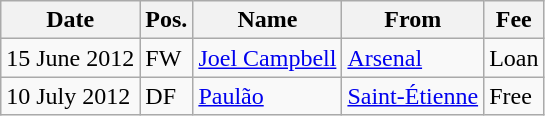<table class="wikitable">
<tr>
<th>Date</th>
<th>Pos.</th>
<th>Name</th>
<th>From</th>
<th>Fee</th>
</tr>
<tr>
<td>15 June 2012</td>
<td>FW</td>
<td> <a href='#'>Joel Campbell</a></td>
<td> <a href='#'>Arsenal</a></td>
<td>Loan</td>
</tr>
<tr>
<td>10 July 2012</td>
<td>DF</td>
<td> <a href='#'>Paulão</a></td>
<td> <a href='#'>Saint-Étienne</a></td>
<td>Free</td>
</tr>
</table>
